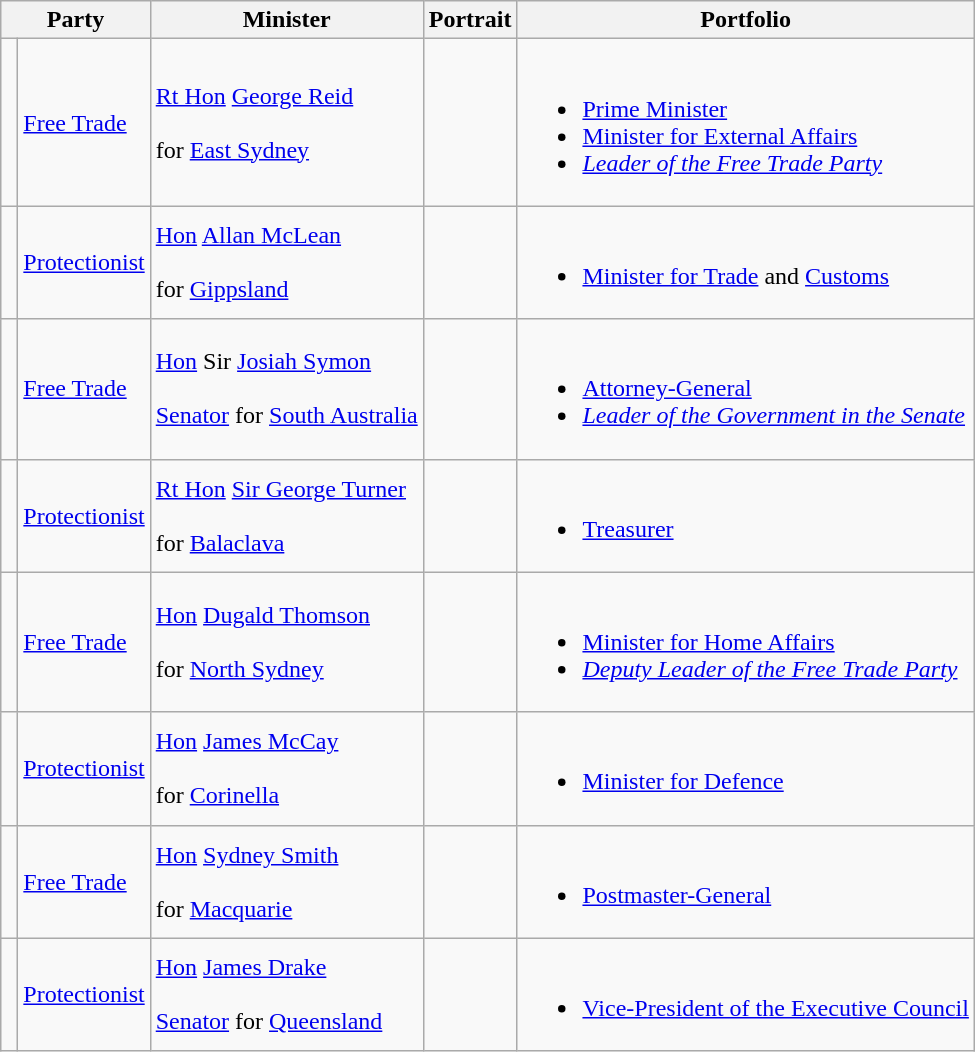<table class="wikitable sortable">
<tr>
<th colspan="2">Party</th>
<th>Minister</th>
<th>Portrait</th>
<th>Portfolio</th>
</tr>
<tr>
<td> </td>
<td><a href='#'>Free Trade</a></td>
<td><a href='#'>Rt Hon</a> <a href='#'>George Reid</a>  <br><br> for <a href='#'>East Sydney</a> <br></td>
<td></td>
<td><br><ul><li><a href='#'>Prime Minister</a></li><li><a href='#'>Minister for External Affairs</a></li><li><em><a href='#'>Leader of the Free Trade Party</a></em></li></ul></td>
</tr>
<tr>
<td> </td>
<td><a href='#'>Protectionist</a></td>
<td><a href='#'>Hon</a> <a href='#'>Allan McLean</a> <br><br> for <a href='#'>Gippsland</a> <br></td>
<td></td>
<td><br><ul><li><a href='#'>Minister for Trade</a> and <a href='#'>Customs</a></li></ul></td>
</tr>
<tr>
<td> </td>
<td><a href='#'>Free Trade</a></td>
<td><a href='#'>Hon</a> Sir <a href='#'>Josiah Symon</a>   <br><br><a href='#'>Senator</a> for <a href='#'>South Australia</a> <br></td>
<td></td>
<td><br><ul><li><a href='#'>Attorney-General</a></li><li><em><a href='#'>Leader of the Government in the Senate</a></em></li></ul></td>
</tr>
<tr>
<td> </td>
<td><a href='#'>Protectionist</a></td>
<td><a href='#'>Rt Hon</a> <a href='#'>Sir George Turner</a>  <br><br> for <a href='#'>Balaclava</a> <br></td>
<td></td>
<td><br><ul><li><a href='#'>Treasurer</a></li></ul></td>
</tr>
<tr>
<td> </td>
<td><a href='#'>Free Trade</a></td>
<td><a href='#'>Hon</a> <a href='#'>Dugald Thomson</a> <br><br> for <a href='#'>North Sydney</a> <br></td>
<td></td>
<td><br><ul><li><a href='#'>Minister for Home Affairs</a></li><li><em><a href='#'>Deputy Leader of the Free Trade Party</a></em></li></ul></td>
</tr>
<tr>
<td> </td>
<td><a href='#'>Protectionist</a></td>
<td><a href='#'>Hon</a> <a href='#'>James McCay</a> <br><br> for <a href='#'>Corinella</a> <br></td>
<td></td>
<td><br><ul><li><a href='#'>Minister for Defence</a></li></ul></td>
</tr>
<tr>
<td> </td>
<td><a href='#'>Free Trade</a></td>
<td><a href='#'>Hon</a> <a href='#'>Sydney Smith</a> <br><br> for <a href='#'>Macquarie</a> <br></td>
<td></td>
<td><br><ul><li><a href='#'>Postmaster-General</a></li></ul></td>
</tr>
<tr>
<td> </td>
<td><a href='#'>Protectionist</a></td>
<td><a href='#'>Hon</a> <a href='#'>James Drake</a> <br><br><a href='#'>Senator</a> for <a href='#'>Queensland</a> <br></td>
<td></td>
<td><br><ul><li><a href='#'>Vice-President of the Executive Council</a></li></ul></td>
</tr>
</table>
